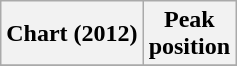<table class="wikitable plainrowheaders">
<tr>
<th scope="col">Chart (2012)</th>
<th scope="col">Peak<br>position</th>
</tr>
<tr>
</tr>
</table>
